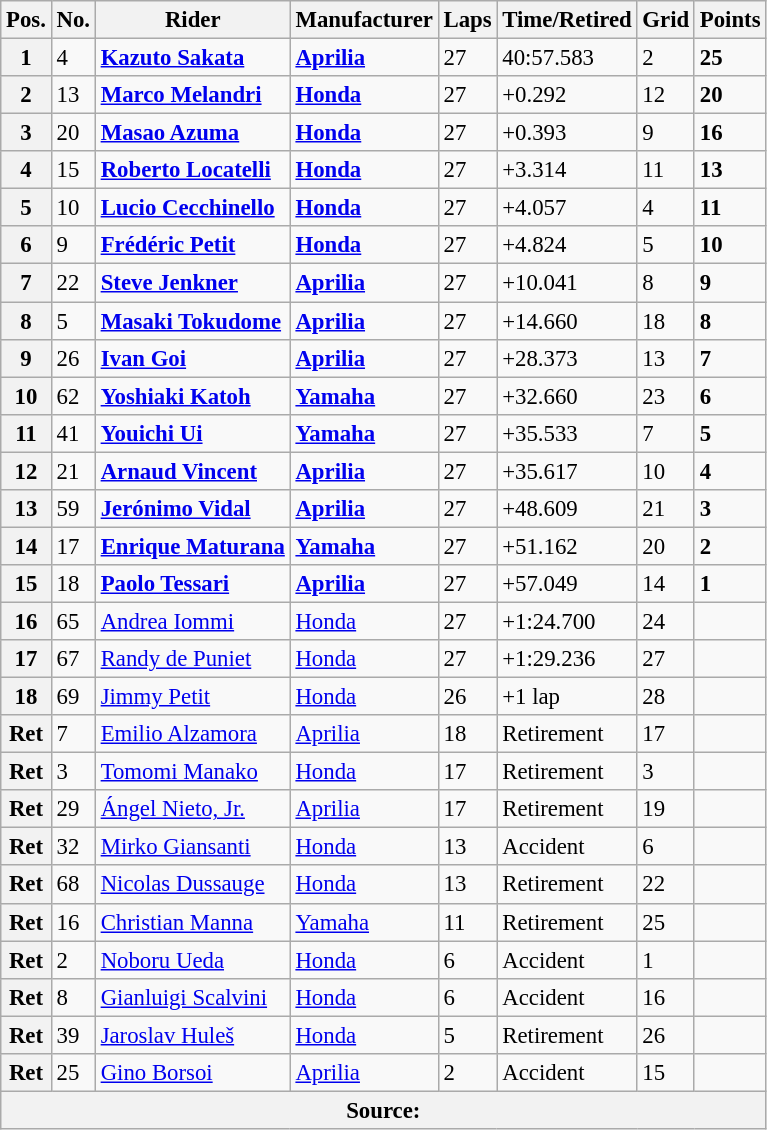<table class="wikitable" style="font-size: 95%;">
<tr>
<th>Pos.</th>
<th>No.</th>
<th>Rider</th>
<th>Manufacturer</th>
<th>Laps</th>
<th>Time/Retired</th>
<th>Grid</th>
<th>Points</th>
</tr>
<tr>
<th>1</th>
<td>4</td>
<td> <strong><a href='#'>Kazuto Sakata</a></strong></td>
<td><strong><a href='#'>Aprilia</a></strong></td>
<td>27</td>
<td>40:57.583</td>
<td>2</td>
<td><strong>25</strong></td>
</tr>
<tr>
<th>2</th>
<td>13</td>
<td> <strong><a href='#'>Marco Melandri</a></strong></td>
<td><strong><a href='#'>Honda</a></strong></td>
<td>27</td>
<td>+0.292</td>
<td>12</td>
<td><strong>20</strong></td>
</tr>
<tr>
<th>3</th>
<td>20</td>
<td> <strong><a href='#'>Masao Azuma</a></strong></td>
<td><strong><a href='#'>Honda</a></strong></td>
<td>27</td>
<td>+0.393</td>
<td>9</td>
<td><strong>16</strong></td>
</tr>
<tr>
<th>4</th>
<td>15</td>
<td> <strong><a href='#'>Roberto Locatelli</a></strong></td>
<td><strong><a href='#'>Honda</a></strong></td>
<td>27</td>
<td>+3.314</td>
<td>11</td>
<td><strong>13</strong></td>
</tr>
<tr>
<th>5</th>
<td>10</td>
<td> <strong><a href='#'>Lucio Cecchinello</a></strong></td>
<td><strong><a href='#'>Honda</a></strong></td>
<td>27</td>
<td>+4.057</td>
<td>4</td>
<td><strong>11</strong></td>
</tr>
<tr>
<th>6</th>
<td>9</td>
<td> <strong><a href='#'>Frédéric Petit</a></strong></td>
<td><strong><a href='#'>Honda</a></strong></td>
<td>27</td>
<td>+4.824</td>
<td>5</td>
<td><strong>10</strong></td>
</tr>
<tr>
<th>7</th>
<td>22</td>
<td> <strong><a href='#'>Steve Jenkner</a></strong></td>
<td><strong><a href='#'>Aprilia</a></strong></td>
<td>27</td>
<td>+10.041</td>
<td>8</td>
<td><strong>9</strong></td>
</tr>
<tr>
<th>8</th>
<td>5</td>
<td> <strong><a href='#'>Masaki Tokudome</a></strong></td>
<td><strong><a href='#'>Aprilia</a></strong></td>
<td>27</td>
<td>+14.660</td>
<td>18</td>
<td><strong>8</strong></td>
</tr>
<tr>
<th>9</th>
<td>26</td>
<td> <strong><a href='#'>Ivan Goi</a></strong></td>
<td><strong><a href='#'>Aprilia</a></strong></td>
<td>27</td>
<td>+28.373</td>
<td>13</td>
<td><strong>7</strong></td>
</tr>
<tr>
<th>10</th>
<td>62</td>
<td> <strong><a href='#'>Yoshiaki Katoh</a></strong></td>
<td><strong><a href='#'>Yamaha</a></strong></td>
<td>27</td>
<td>+32.660</td>
<td>23</td>
<td><strong>6</strong></td>
</tr>
<tr>
<th>11</th>
<td>41</td>
<td> <strong><a href='#'>Youichi Ui</a></strong></td>
<td><strong><a href='#'>Yamaha</a></strong></td>
<td>27</td>
<td>+35.533</td>
<td>7</td>
<td><strong>5</strong></td>
</tr>
<tr>
<th>12</th>
<td>21</td>
<td> <strong><a href='#'>Arnaud Vincent</a></strong></td>
<td><strong><a href='#'>Aprilia</a></strong></td>
<td>27</td>
<td>+35.617</td>
<td>10</td>
<td><strong>4</strong></td>
</tr>
<tr>
<th>13</th>
<td>59</td>
<td> <strong><a href='#'>Jerónimo Vidal</a></strong></td>
<td><strong><a href='#'>Aprilia</a></strong></td>
<td>27</td>
<td>+48.609</td>
<td>21</td>
<td><strong>3</strong></td>
</tr>
<tr>
<th>14</th>
<td>17</td>
<td> <strong><a href='#'>Enrique Maturana</a></strong></td>
<td><strong><a href='#'>Yamaha</a></strong></td>
<td>27</td>
<td>+51.162</td>
<td>20</td>
<td><strong>2</strong></td>
</tr>
<tr>
<th>15</th>
<td>18</td>
<td> <strong><a href='#'>Paolo Tessari</a></strong></td>
<td><strong><a href='#'>Aprilia</a></strong></td>
<td>27</td>
<td>+57.049</td>
<td>14</td>
<td><strong>1</strong></td>
</tr>
<tr>
<th>16</th>
<td>65</td>
<td> <a href='#'>Andrea Iommi</a></td>
<td><a href='#'>Honda</a></td>
<td>27</td>
<td>+1:24.700</td>
<td>24</td>
<td></td>
</tr>
<tr>
<th>17</th>
<td>67</td>
<td> <a href='#'>Randy de Puniet</a></td>
<td><a href='#'>Honda</a></td>
<td>27</td>
<td>+1:29.236</td>
<td>27</td>
<td></td>
</tr>
<tr>
<th>18</th>
<td>69</td>
<td> <a href='#'>Jimmy Petit</a></td>
<td><a href='#'>Honda</a></td>
<td>26</td>
<td>+1 lap</td>
<td>28</td>
<td></td>
</tr>
<tr>
<th>Ret</th>
<td>7</td>
<td> <a href='#'>Emilio Alzamora</a></td>
<td><a href='#'>Aprilia</a></td>
<td>18</td>
<td>Retirement</td>
<td>17</td>
<td></td>
</tr>
<tr>
<th>Ret</th>
<td>3</td>
<td> <a href='#'>Tomomi Manako</a></td>
<td><a href='#'>Honda</a></td>
<td>17</td>
<td>Retirement</td>
<td>3</td>
<td></td>
</tr>
<tr>
<th>Ret</th>
<td>29</td>
<td> <a href='#'>Ángel Nieto, Jr.</a></td>
<td><a href='#'>Aprilia</a></td>
<td>17</td>
<td>Retirement</td>
<td>19</td>
<td></td>
</tr>
<tr>
<th>Ret</th>
<td>32</td>
<td> <a href='#'>Mirko Giansanti</a></td>
<td><a href='#'>Honda</a></td>
<td>13</td>
<td>Accident</td>
<td>6</td>
<td></td>
</tr>
<tr>
<th>Ret</th>
<td>68</td>
<td> <a href='#'>Nicolas Dussauge</a></td>
<td><a href='#'>Honda</a></td>
<td>13</td>
<td>Retirement</td>
<td>22</td>
<td></td>
</tr>
<tr>
<th>Ret</th>
<td>16</td>
<td> <a href='#'>Christian Manna</a></td>
<td><a href='#'>Yamaha</a></td>
<td>11</td>
<td>Retirement</td>
<td>25</td>
<td></td>
</tr>
<tr>
<th>Ret</th>
<td>2</td>
<td> <a href='#'>Noboru Ueda</a></td>
<td><a href='#'>Honda</a></td>
<td>6</td>
<td>Accident</td>
<td>1</td>
<td></td>
</tr>
<tr>
<th>Ret</th>
<td>8</td>
<td> <a href='#'>Gianluigi Scalvini</a></td>
<td><a href='#'>Honda</a></td>
<td>6</td>
<td>Accident</td>
<td>16</td>
<td></td>
</tr>
<tr>
<th>Ret</th>
<td>39</td>
<td> <a href='#'>Jaroslav Huleš</a></td>
<td><a href='#'>Honda</a></td>
<td>5</td>
<td>Retirement</td>
<td>26</td>
<td></td>
</tr>
<tr>
<th>Ret</th>
<td>25</td>
<td> <a href='#'>Gino Borsoi</a></td>
<td><a href='#'>Aprilia</a></td>
<td>2</td>
<td>Accident</td>
<td>15</td>
<td></td>
</tr>
<tr>
<th colspan=8>Source: </th>
</tr>
</table>
